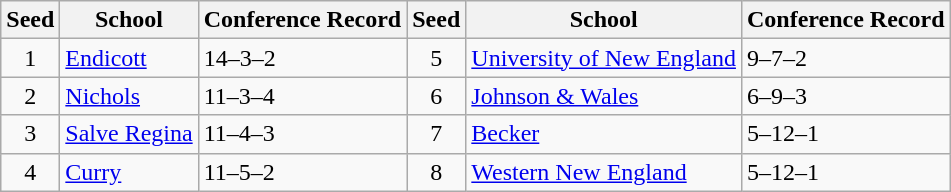<table class="wikitable">
<tr>
<th>Seed</th>
<th>School</th>
<th>Conference Record</th>
<th>Seed</th>
<th>School</th>
<th>Conference Record</th>
</tr>
<tr>
<td align=center>1</td>
<td><a href='#'>Endicott</a></td>
<td>14–3–2</td>
<td align=center>5</td>
<td><a href='#'>University of New England</a></td>
<td>9–7–2</td>
</tr>
<tr>
<td align=center>2</td>
<td><a href='#'>Nichols</a></td>
<td>11–3–4</td>
<td align=center>6</td>
<td><a href='#'>Johnson & Wales</a></td>
<td>6–9–3</td>
</tr>
<tr>
<td align=center>3</td>
<td><a href='#'>Salve Regina</a></td>
<td>11–4–3</td>
<td align=center>7</td>
<td><a href='#'>Becker</a></td>
<td>5–12–1</td>
</tr>
<tr>
<td align=center>4</td>
<td><a href='#'>Curry</a></td>
<td>11–5–2</td>
<td align=center>8</td>
<td><a href='#'>Western New England</a></td>
<td>5–12–1</td>
</tr>
</table>
